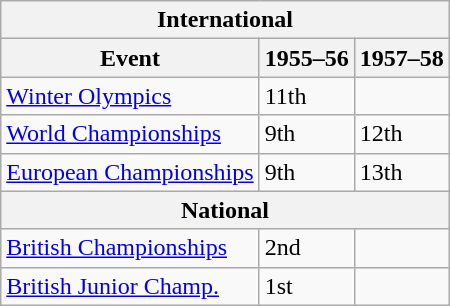<table class="wikitable">
<tr>
<th colspan="3">International</th>
</tr>
<tr>
<th>Event</th>
<th>1955–56</th>
<th>1957–58</th>
</tr>
<tr>
<td><a href='#'>Winter Olympics</a></td>
<td>11th</td>
<td></td>
</tr>
<tr>
<td><a href='#'>World Championships</a></td>
<td>9th</td>
<td>12th</td>
</tr>
<tr>
<td><a href='#'>European Championships</a></td>
<td>9th</td>
<td>13th</td>
</tr>
<tr>
<th colspan="3">National</th>
</tr>
<tr>
<td><a href='#'>British Championships</a></td>
<td>2nd</td>
<td></td>
</tr>
<tr>
<td><a href='#'>British Junior Champ.</a></td>
<td>1st</td>
<td></td>
</tr>
</table>
